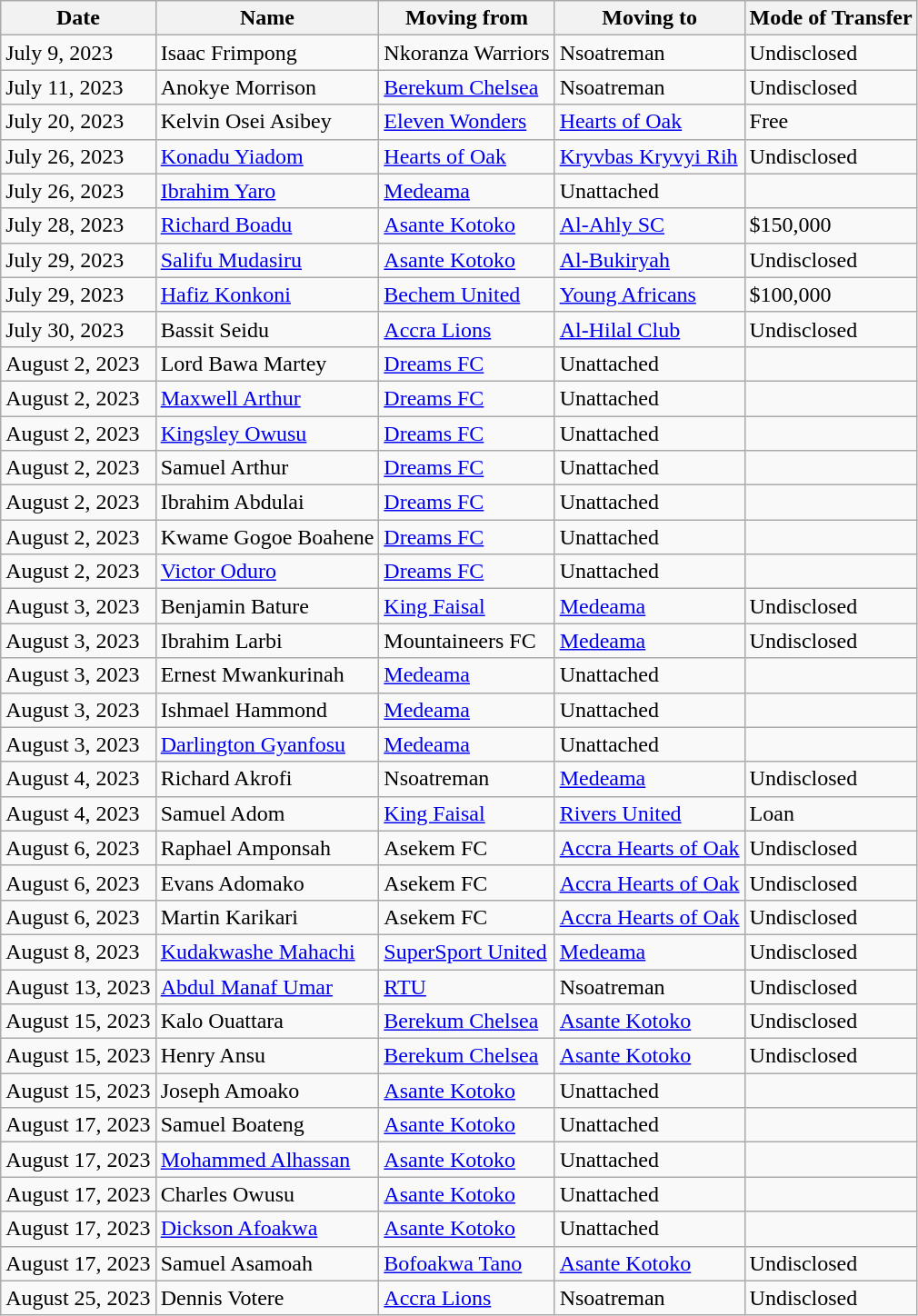<table class="wikitable sortable">
<tr>
<th>Date</th>
<th>Name</th>
<th>Moving from</th>
<th>Moving to</th>
<th>Mode of Transfer</th>
</tr>
<tr>
<td>July 9, 2023</td>
<td> Isaac Frimpong</td>
<td>Nkoranza Warriors</td>
<td>Nsoatreman</td>
<td>Undisclosed</td>
</tr>
<tr>
<td>July 11, 2023</td>
<td> Anokye Morrison</td>
<td><a href='#'>Berekum Chelsea</a></td>
<td>Nsoatreman</td>
<td>Undisclosed</td>
</tr>
<tr>
<td>July 20, 2023</td>
<td> Kelvin Osei Asibey</td>
<td><a href='#'>Eleven Wonders</a></td>
<td><a href='#'>Hearts of Oak</a></td>
<td>Free</td>
</tr>
<tr>
<td>July 26, 2023</td>
<td> <a href='#'>Konadu Yiadom</a></td>
<td><a href='#'>Hearts of Oak</a></td>
<td> <a href='#'>Kryvbas Kryvyi Rih</a></td>
<td>Undisclosed</td>
</tr>
<tr>
<td>July 26, 2023</td>
<td> <a href='#'>Ibrahim Yaro</a></td>
<td><a href='#'>Medeama</a></td>
<td>Unattached</td>
<td></td>
</tr>
<tr>
<td>July 28, 2023</td>
<td> <a href='#'>Richard Boadu</a></td>
<td><a href='#'>Asante Kotoko</a></td>
<td> <a href='#'>Al-Ahly SC</a></td>
<td>$150,000</td>
</tr>
<tr>
<td>July 29, 2023</td>
<td> <a href='#'>Salifu Mudasiru</a></td>
<td><a href='#'>Asante Kotoko</a></td>
<td> <a href='#'>Al-Bukiryah</a></td>
<td>Undisclosed</td>
</tr>
<tr>
<td>July 29, 2023</td>
<td> <a href='#'>Hafiz Konkoni</a></td>
<td><a href='#'>Bechem United</a></td>
<td> <a href='#'>Young Africans</a></td>
<td>$100,000</td>
</tr>
<tr>
<td>July 30, 2023</td>
<td> Bassit Seidu</td>
<td><a href='#'>Accra Lions</a></td>
<td> <a href='#'>Al-Hilal Club</a></td>
<td>Undisclosed</td>
</tr>
<tr>
<td>August 2, 2023</td>
<td> Lord Bawa Martey</td>
<td><a href='#'>Dreams FC</a></td>
<td>Unattached</td>
<td></td>
</tr>
<tr>
<td>August 2, 2023</td>
<td> <a href='#'>Maxwell Arthur</a></td>
<td><a href='#'>Dreams FC</a></td>
<td>Unattached</td>
<td></td>
</tr>
<tr>
<td>August 2, 2023</td>
<td> <a href='#'>Kingsley Owusu</a></td>
<td><a href='#'>Dreams FC</a></td>
<td>Unattached</td>
<td></td>
</tr>
<tr>
<td>August 2, 2023</td>
<td> Samuel Arthur</td>
<td><a href='#'>Dreams FC</a></td>
<td>Unattached</td>
<td></td>
</tr>
<tr>
<td>August 2, 2023</td>
<td> Ibrahim Abdulai</td>
<td><a href='#'>Dreams FC</a></td>
<td>Unattached</td>
<td></td>
</tr>
<tr>
<td>August 2, 2023</td>
<td> Kwame Gogoe Boahene</td>
<td><a href='#'>Dreams FC</a></td>
<td>Unattached</td>
<td></td>
</tr>
<tr>
<td>August 2, 2023</td>
<td> <a href='#'>Victor Oduro</a></td>
<td><a href='#'>Dreams FC</a></td>
<td>Unattached</td>
<td></td>
</tr>
<tr>
<td>August 3, 2023</td>
<td> Benjamin Bature</td>
<td><a href='#'>King Faisal</a></td>
<td><a href='#'>Medeama</a></td>
<td>Undisclosed</td>
</tr>
<tr>
<td>August 3, 2023</td>
<td> Ibrahim Larbi</td>
<td>Mountaineers FC</td>
<td><a href='#'>Medeama</a></td>
<td>Undisclosed</td>
</tr>
<tr>
<td>August 3, 2023</td>
<td> Ernest Mwankurinah</td>
<td><a href='#'>Medeama</a></td>
<td>Unattached</td>
<td></td>
</tr>
<tr>
<td>August 3, 2023</td>
<td> Ishmael Hammond</td>
<td><a href='#'>Medeama</a></td>
<td>Unattached</td>
<td></td>
</tr>
<tr>
<td>August 3, 2023</td>
<td> <a href='#'>Darlington Gyanfosu</a></td>
<td><a href='#'>Medeama</a></td>
<td>Unattached</td>
<td></td>
</tr>
<tr>
<td>August 4, 2023</td>
<td> Richard Akrofi</td>
<td>Nsoatreman</td>
<td><a href='#'>Medeama</a></td>
<td>Undisclosed</td>
</tr>
<tr>
<td>August 4, 2023</td>
<td> Samuel Adom</td>
<td><a href='#'>King Faisal</a></td>
<td><a href='#'>Rivers United</a></td>
<td>Loan</td>
</tr>
<tr>
<td>August 6, 2023</td>
<td> Raphael Amponsah</td>
<td>Asekem FC</td>
<td><a href='#'>Accra Hearts of Oak</a></td>
<td>Undisclosed</td>
</tr>
<tr>
<td>August 6, 2023</td>
<td> Evans Adomako</td>
<td>Asekem FC</td>
<td><a href='#'>Accra Hearts of Oak</a></td>
<td>Undisclosed</td>
</tr>
<tr>
<td>August 6, 2023</td>
<td> Martin Karikari</td>
<td>Asekem FC</td>
<td><a href='#'>Accra Hearts of Oak</a></td>
<td>Undisclosed</td>
</tr>
<tr>
<td>August 8, 2023</td>
<td> <a href='#'>Kudakwashe Mahachi</a></td>
<td> <a href='#'>SuperSport United</a></td>
<td><a href='#'>Medeama</a></td>
<td>Undisclosed</td>
</tr>
<tr>
<td>August 13, 2023</td>
<td> <a href='#'>Abdul Manaf Umar</a></td>
<td><a href='#'>RTU</a></td>
<td>Nsoatreman</td>
<td>Undisclosed</td>
</tr>
<tr>
<td>August 15, 2023</td>
<td> Kalo Ouattara</td>
<td><a href='#'>Berekum Chelsea</a></td>
<td><a href='#'>Asante Kotoko</a></td>
<td>Undisclosed</td>
</tr>
<tr>
<td>August 15, 2023</td>
<td> Henry Ansu</td>
<td><a href='#'>Berekum Chelsea</a></td>
<td><a href='#'>Asante Kotoko</a></td>
<td>Undisclosed</td>
</tr>
<tr>
<td>August 15, 2023</td>
<td> Joseph Amoako</td>
<td><a href='#'>Asante Kotoko</a></td>
<td>Unattached</td>
<td></td>
</tr>
<tr>
<td>August 17, 2023</td>
<td> Samuel Boateng</td>
<td><a href='#'>Asante Kotoko</a></td>
<td>Unattached</td>
<td></td>
</tr>
<tr>
<td>August 17, 2023</td>
<td> <a href='#'>Mohammed Alhassan</a></td>
<td><a href='#'>Asante Kotoko</a></td>
<td>Unattached</td>
<td></td>
</tr>
<tr>
<td>August 17, 2023</td>
<td> Charles Owusu</td>
<td><a href='#'>Asante Kotoko</a></td>
<td>Unattached</td>
<td></td>
</tr>
<tr>
<td>August 17, 2023</td>
<td> <a href='#'>Dickson Afoakwa</a></td>
<td><a href='#'>Asante Kotoko</a></td>
<td>Unattached</td>
<td></td>
</tr>
<tr>
<td>August 17, 2023</td>
<td> Samuel Asamoah</td>
<td><a href='#'>Bofoakwa Tano</a></td>
<td><a href='#'>Asante Kotoko</a></td>
<td>Undisclosed</td>
</tr>
<tr>
<td>August 25, 2023</td>
<td> Dennis Votere</td>
<td><a href='#'>Accra Lions</a></td>
<td>Nsoatreman</td>
<td>Undisclosed</td>
</tr>
</table>
